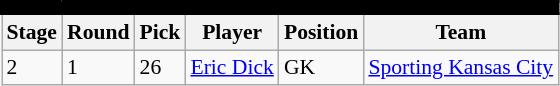<table class="wikitable sortable" style="text-align:center; font-size:90%; text-align:left;">
<tr style="border-spacing: 2px; border: 2px solid black;">
<td colspan="7" bgcolor="#000000" color="#000000" border="#FED000" align="center"><strong></strong></td>
</tr>
<tr>
<th><strong>Stage</strong></th>
<th><strong>Round</strong></th>
<th><strong>Pick</strong></th>
<th><strong>Player</strong></th>
<th><strong>Position</strong></th>
<th><strong>Team</strong></th>
</tr>
<tr>
<td>2</td>
<td>1</td>
<td>26</td>
<td> <a href='#'>Eric Dick</a></td>
<td>GK</td>
<td><a href='#'>Sporting Kansas City</a></td>
</tr>
</table>
